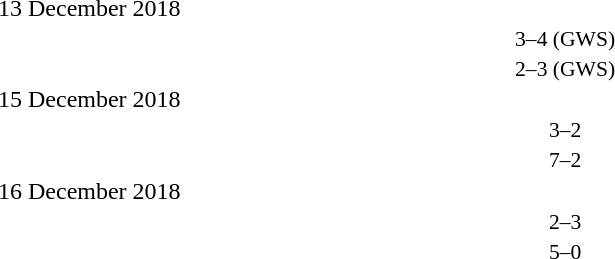<table style="width:100%;" cellspacing="1">
<tr>
<th width=25%></th>
<th width=2%></th>
<th width=6%></th>
<th width=2%></th>
<th width=25%></th>
</tr>
<tr>
<td>13 December 2018</td>
</tr>
<tr style=font-size:90%>
<td align=right></td>
<td></td>
<td align=center>3–4 (GWS)</td>
<td></td>
<td></td>
<td></td>
</tr>
<tr style=font-size:90%>
<td align=right></td>
<td></td>
<td align=center>2–3 (GWS)</td>
<td></td>
<td></td>
<td></td>
</tr>
<tr>
<td>15 December 2018</td>
</tr>
<tr style=font-size:90%>
<td align=right></td>
<td></td>
<td align=center>3–2</td>
<td></td>
<td></td>
<td></td>
</tr>
<tr style=font-size:90%>
<td align=right></td>
<td></td>
<td align=center>7–2</td>
<td></td>
<td></td>
<td></td>
</tr>
<tr>
<td>16 December 2018</td>
</tr>
<tr style=font-size:90%>
<td align=right></td>
<td></td>
<td align=center>2–3</td>
<td></td>
<td></td>
<td></td>
</tr>
<tr style=font-size:90%>
<td align=right></td>
<td></td>
<td align=center>5–0</td>
<td></td>
<td></td>
<td></td>
</tr>
</table>
